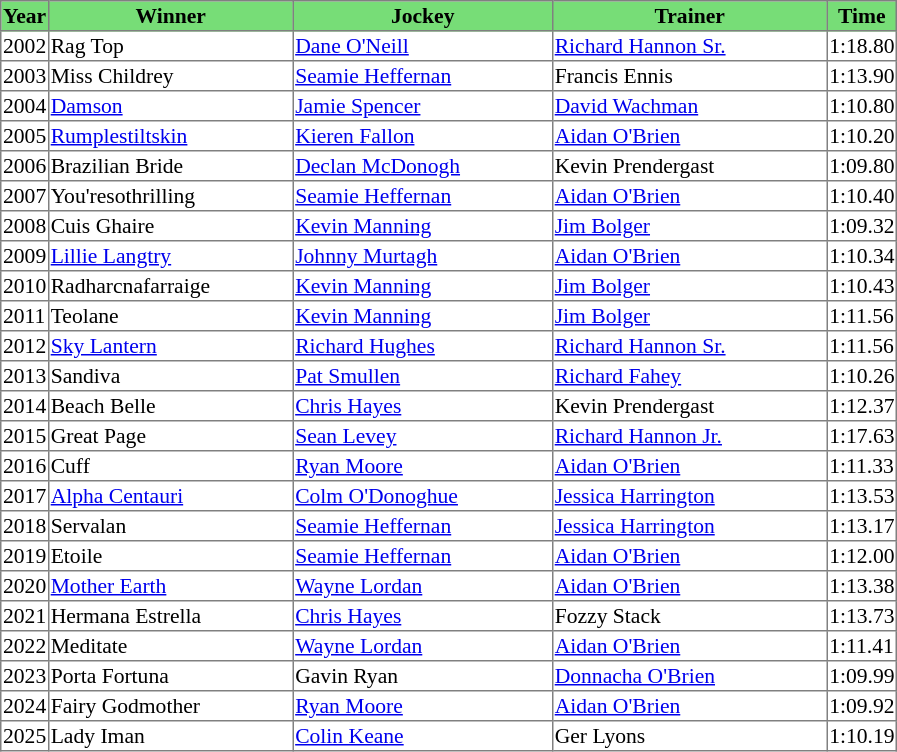<table class = "sortable" | border="1" style="border-collapse: collapse; font-size:90%">
<tr bgcolor="#77dd77" align="center">
<th>Year</th>
<th>Winner</th>
<th>Jockey</th>
<th>Trainer</th>
<th>Time</th>
</tr>
<tr>
<td>2002</td>
<td width=160px>Rag Top</td>
<td width=170px><a href='#'>Dane O'Neill</a></td>
<td width=180px><a href='#'>Richard Hannon Sr.</a></td>
<td>1:18.80</td>
</tr>
<tr>
<td>2003</td>
<td>Miss Childrey</td>
<td><a href='#'>Seamie Heffernan</a></td>
<td>Francis Ennis</td>
<td>1:13.90</td>
</tr>
<tr>
<td>2004</td>
<td><a href='#'>Damson</a></td>
<td><a href='#'>Jamie Spencer</a></td>
<td><a href='#'>David Wachman</a></td>
<td>1:10.80</td>
</tr>
<tr>
<td>2005</td>
<td><a href='#'>Rumplestiltskin</a></td>
<td><a href='#'>Kieren Fallon</a></td>
<td><a href='#'>Aidan O'Brien</a></td>
<td>1:10.20</td>
</tr>
<tr>
<td>2006</td>
<td>Brazilian Bride</td>
<td><a href='#'>Declan McDonogh</a></td>
<td>Kevin Prendergast</td>
<td>1:09.80</td>
</tr>
<tr>
<td>2007</td>
<td>You'resothrilling</td>
<td><a href='#'>Seamie Heffernan</a></td>
<td><a href='#'>Aidan O'Brien</a></td>
<td>1:10.40</td>
</tr>
<tr>
<td>2008</td>
<td>Cuis Ghaire</td>
<td><a href='#'>Kevin Manning</a></td>
<td><a href='#'>Jim Bolger</a></td>
<td>1:09.32</td>
</tr>
<tr>
<td>2009</td>
<td><a href='#'>Lillie Langtry</a></td>
<td><a href='#'>Johnny Murtagh</a></td>
<td><a href='#'>Aidan O'Brien</a></td>
<td>1:10.34</td>
</tr>
<tr>
<td>2010</td>
<td>Radharcnafarraige</td>
<td><a href='#'>Kevin Manning</a></td>
<td><a href='#'>Jim Bolger</a></td>
<td>1:10.43</td>
</tr>
<tr>
<td>2011</td>
<td>Teolane</td>
<td><a href='#'>Kevin Manning</a></td>
<td><a href='#'>Jim Bolger</a></td>
<td>1:11.56</td>
</tr>
<tr>
<td>2012</td>
<td><a href='#'>Sky Lantern</a></td>
<td><a href='#'>Richard Hughes</a></td>
<td><a href='#'>Richard Hannon Sr.</a></td>
<td>1:11.56</td>
</tr>
<tr>
<td>2013</td>
<td>Sandiva</td>
<td><a href='#'>Pat Smullen</a></td>
<td><a href='#'>Richard Fahey</a></td>
<td>1:10.26</td>
</tr>
<tr>
<td>2014</td>
<td>Beach Belle</td>
<td><a href='#'>Chris Hayes</a></td>
<td>Kevin Prendergast</td>
<td>1:12.37</td>
</tr>
<tr>
<td>2015</td>
<td>Great Page</td>
<td><a href='#'>Sean Levey</a></td>
<td><a href='#'>Richard Hannon Jr.</a></td>
<td>1:17.63</td>
</tr>
<tr>
<td>2016</td>
<td>Cuff</td>
<td><a href='#'>Ryan Moore</a></td>
<td><a href='#'>Aidan O'Brien</a></td>
<td>1:11.33</td>
</tr>
<tr>
<td>2017</td>
<td><a href='#'>Alpha Centauri</a></td>
<td><a href='#'>Colm O'Donoghue</a></td>
<td><a href='#'>Jessica Harrington</a></td>
<td>1:13.53</td>
</tr>
<tr>
<td>2018</td>
<td>Servalan</td>
<td><a href='#'>Seamie Heffernan</a></td>
<td><a href='#'>Jessica Harrington</a></td>
<td>1:13.17</td>
</tr>
<tr>
<td>2019</td>
<td>Etoile</td>
<td><a href='#'>Seamie Heffernan</a></td>
<td><a href='#'>Aidan O'Brien</a></td>
<td>1:12.00</td>
</tr>
<tr>
<td>2020</td>
<td><a href='#'>Mother Earth</a></td>
<td><a href='#'>Wayne Lordan</a></td>
<td><a href='#'>Aidan O'Brien</a></td>
<td>1:13.38</td>
</tr>
<tr>
<td>2021</td>
<td>Hermana Estrella</td>
<td><a href='#'>Chris Hayes</a></td>
<td>Fozzy Stack</td>
<td>1:13.73</td>
</tr>
<tr>
<td>2022</td>
<td>Meditate</td>
<td><a href='#'>Wayne Lordan</a></td>
<td><a href='#'>Aidan O'Brien</a></td>
<td>1:11.41</td>
</tr>
<tr>
<td>2023</td>
<td>Porta Fortuna</td>
<td>Gavin Ryan</td>
<td><a href='#'>Donnacha O'Brien</a></td>
<td>1:09.99</td>
</tr>
<tr>
<td>2024</td>
<td>Fairy Godmother</td>
<td><a href='#'>Ryan Moore</a></td>
<td><a href='#'>Aidan O'Brien</a></td>
<td>1:09.92</td>
</tr>
<tr>
<td>2025</td>
<td>Lady Iman</td>
<td><a href='#'>Colin Keane</a></td>
<td>Ger Lyons</td>
<td>1:10.19</td>
</tr>
</table>
